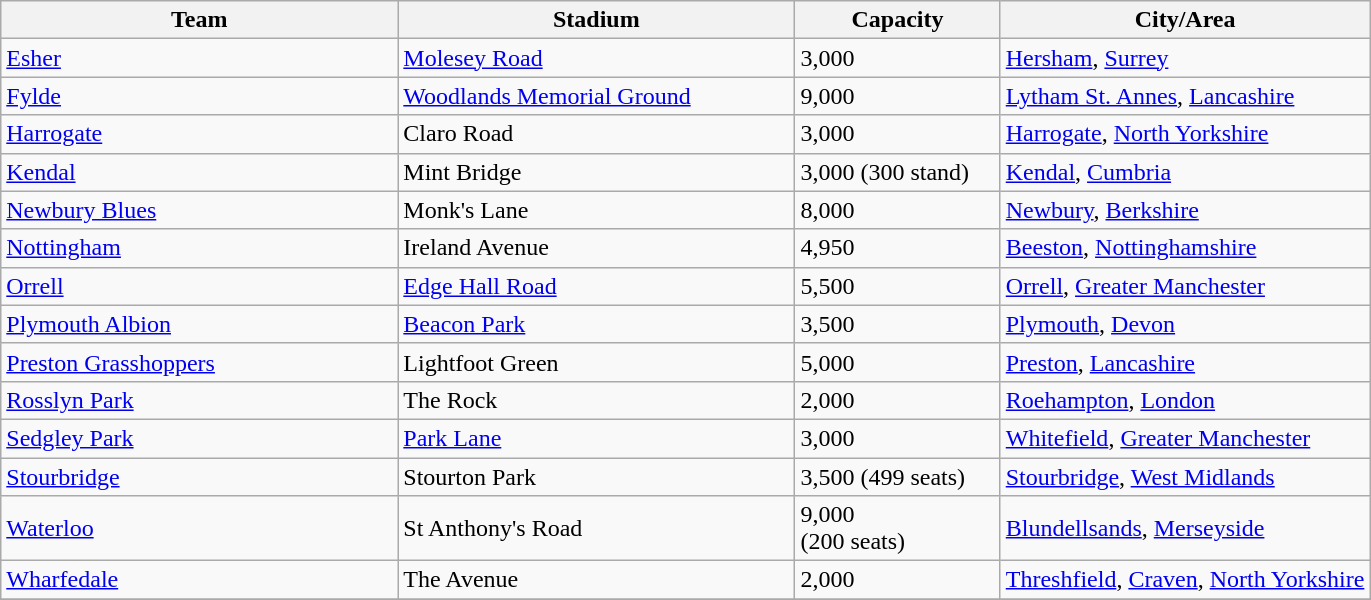<table class="wikitable sortable">
<tr>
<th width=29%>Team</th>
<th width=29%>Stadium</th>
<th width=15%>Capacity</th>
<th width=30%>City/Area</th>
</tr>
<tr>
<td><a href='#'>Esher</a></td>
<td><a href='#'>Molesey Road</a></td>
<td>3,000</td>
<td><a href='#'>Hersham</a>, <a href='#'>Surrey</a></td>
</tr>
<tr>
<td><a href='#'>Fylde</a></td>
<td><a href='#'>Woodlands Memorial Ground</a></td>
<td>9,000</td>
<td><a href='#'>Lytham St. Annes</a>, <a href='#'>Lancashire</a></td>
</tr>
<tr>
<td><a href='#'>Harrogate</a></td>
<td>Claro Road</td>
<td>3,000</td>
<td><a href='#'>Harrogate</a>, <a href='#'>North Yorkshire</a></td>
</tr>
<tr>
<td><a href='#'>Kendal</a></td>
<td>Mint Bridge</td>
<td>3,000 (300 stand)</td>
<td><a href='#'>Kendal</a>, <a href='#'>Cumbria</a></td>
</tr>
<tr>
<td><a href='#'>Newbury Blues</a></td>
<td>Monk's Lane</td>
<td>8,000</td>
<td><a href='#'>Newbury</a>, <a href='#'>Berkshire</a></td>
</tr>
<tr>
<td><a href='#'>Nottingham</a></td>
<td>Ireland Avenue</td>
<td>4,950</td>
<td><a href='#'>Beeston</a>, <a href='#'>Nottinghamshire</a></td>
</tr>
<tr>
<td><a href='#'>Orrell</a></td>
<td><a href='#'>Edge Hall Road</a></td>
<td>5,500</td>
<td><a href='#'>Orrell</a>, <a href='#'>Greater Manchester</a></td>
</tr>
<tr>
<td><a href='#'>Plymouth Albion</a></td>
<td><a href='#'>Beacon Park</a></td>
<td>3,500</td>
<td><a href='#'>Plymouth</a>, <a href='#'>Devon</a></td>
</tr>
<tr>
<td><a href='#'>Preston Grasshoppers</a></td>
<td>Lightfoot Green</td>
<td>5,000</td>
<td><a href='#'>Preston</a>, <a href='#'>Lancashire</a></td>
</tr>
<tr>
<td><a href='#'>Rosslyn Park</a></td>
<td>The Rock</td>
<td>2,000</td>
<td><a href='#'>Roehampton</a>, <a href='#'>London</a></td>
</tr>
<tr>
<td><a href='#'>Sedgley Park</a></td>
<td><a href='#'>Park Lane</a></td>
<td>3,000</td>
<td><a href='#'>Whitefield</a>, <a href='#'>Greater Manchester</a></td>
</tr>
<tr>
<td><a href='#'>Stourbridge</a></td>
<td>Stourton Park</td>
<td>3,500 (499 seats)</td>
<td><a href='#'>Stourbridge</a>, <a href='#'>West Midlands</a></td>
</tr>
<tr>
<td><a href='#'>Waterloo</a></td>
<td>St Anthony's Road</td>
<td>9,000<br>(200 seats)</td>
<td><a href='#'>Blundellsands</a>, <a href='#'>Merseyside</a></td>
</tr>
<tr>
<td><a href='#'>Wharfedale</a></td>
<td>The Avenue</td>
<td>2,000</td>
<td><a href='#'>Threshfield</a>, <a href='#'>Craven</a>, <a href='#'>North Yorkshire</a></td>
</tr>
<tr>
</tr>
</table>
